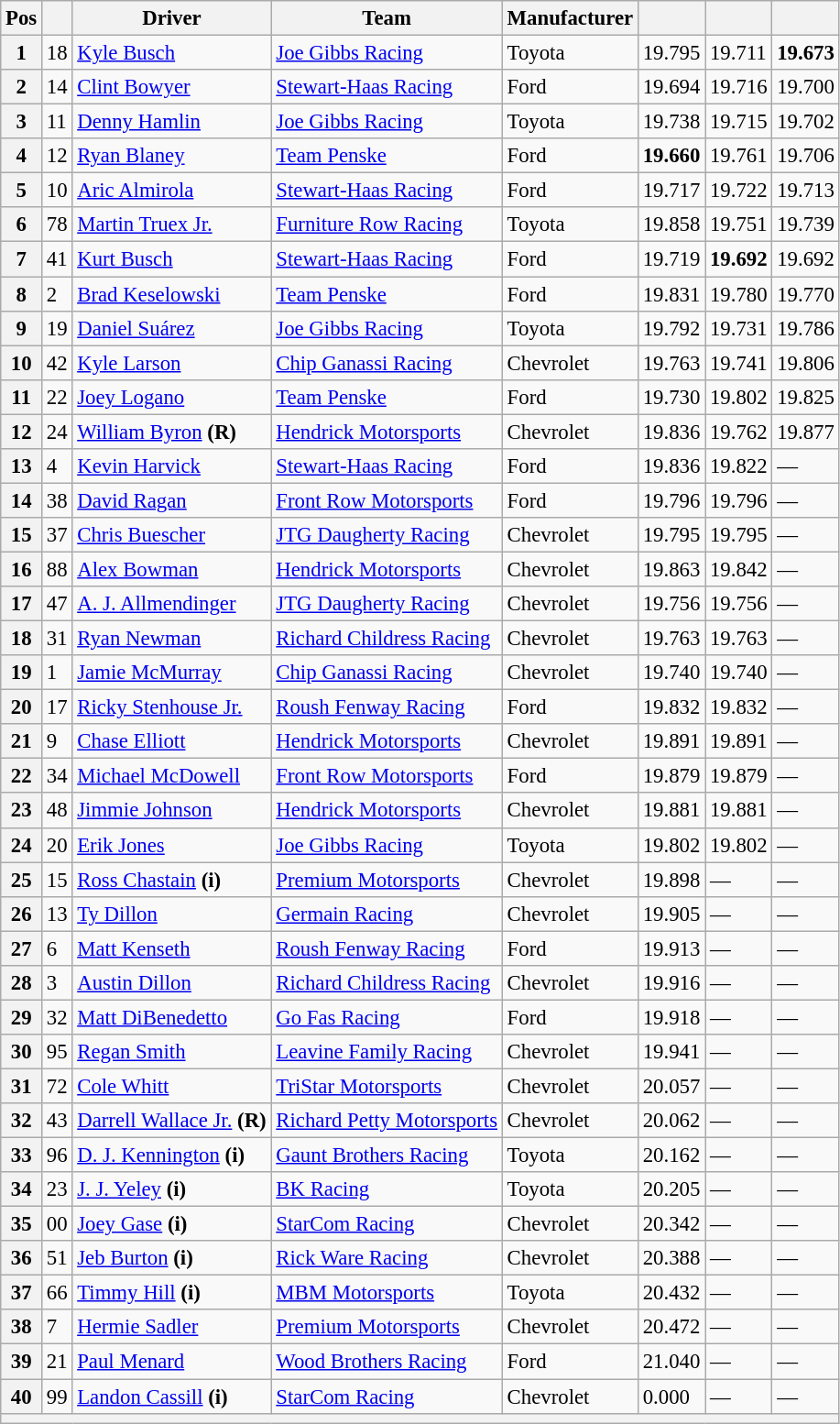<table class="wikitable" style="font-size:95%">
<tr>
<th>Pos</th>
<th></th>
<th>Driver</th>
<th>Team</th>
<th>Manufacturer</th>
<th></th>
<th></th>
<th></th>
</tr>
<tr>
<th>1</th>
<td>18</td>
<td><a href='#'>Kyle Busch</a></td>
<td><a href='#'>Joe Gibbs Racing</a></td>
<td>Toyota</td>
<td>19.795</td>
<td>19.711</td>
<td><strong>19.673</strong></td>
</tr>
<tr>
<th>2</th>
<td>14</td>
<td><a href='#'>Clint Bowyer</a></td>
<td><a href='#'>Stewart-Haas Racing</a></td>
<td>Ford</td>
<td>19.694</td>
<td>19.716</td>
<td>19.700</td>
</tr>
<tr>
<th>3</th>
<td>11</td>
<td><a href='#'>Denny Hamlin</a></td>
<td><a href='#'>Joe Gibbs Racing</a></td>
<td>Toyota</td>
<td>19.738</td>
<td>19.715</td>
<td>19.702</td>
</tr>
<tr>
<th>4</th>
<td>12</td>
<td><a href='#'>Ryan Blaney</a></td>
<td><a href='#'>Team Penske</a></td>
<td>Ford</td>
<td><strong>19.660</strong></td>
<td>19.761</td>
<td>19.706</td>
</tr>
<tr>
<th>5</th>
<td>10</td>
<td><a href='#'>Aric Almirola</a></td>
<td><a href='#'>Stewart-Haas Racing</a></td>
<td>Ford</td>
<td>19.717</td>
<td>19.722</td>
<td>19.713</td>
</tr>
<tr>
<th>6</th>
<td>78</td>
<td><a href='#'>Martin Truex Jr.</a></td>
<td><a href='#'>Furniture Row Racing</a></td>
<td>Toyota</td>
<td>19.858</td>
<td>19.751</td>
<td>19.739</td>
</tr>
<tr>
<th>7</th>
<td>41</td>
<td><a href='#'>Kurt Busch</a></td>
<td><a href='#'>Stewart-Haas Racing</a></td>
<td>Ford</td>
<td>19.719</td>
<td><strong>19.692</strong></td>
<td>19.692</td>
</tr>
<tr>
<th>8</th>
<td>2</td>
<td><a href='#'>Brad Keselowski</a></td>
<td><a href='#'>Team Penske</a></td>
<td>Ford</td>
<td>19.831</td>
<td>19.780</td>
<td>19.770</td>
</tr>
<tr>
<th>9</th>
<td>19</td>
<td><a href='#'>Daniel Suárez</a></td>
<td><a href='#'>Joe Gibbs Racing</a></td>
<td>Toyota</td>
<td>19.792</td>
<td>19.731</td>
<td>19.786</td>
</tr>
<tr>
<th>10</th>
<td>42</td>
<td><a href='#'>Kyle Larson</a></td>
<td><a href='#'>Chip Ganassi Racing</a></td>
<td>Chevrolet</td>
<td>19.763</td>
<td>19.741</td>
<td>19.806</td>
</tr>
<tr>
<th>11</th>
<td>22</td>
<td><a href='#'>Joey Logano</a></td>
<td><a href='#'>Team Penske</a></td>
<td>Ford</td>
<td>19.730</td>
<td>19.802</td>
<td>19.825</td>
</tr>
<tr>
<th>12</th>
<td>24</td>
<td><a href='#'>William Byron</a> <strong>(R)</strong></td>
<td><a href='#'>Hendrick Motorsports</a></td>
<td>Chevrolet</td>
<td>19.836</td>
<td>19.762</td>
<td>19.877</td>
</tr>
<tr>
<th>13</th>
<td>4</td>
<td><a href='#'>Kevin Harvick</a></td>
<td><a href='#'>Stewart-Haas Racing</a></td>
<td>Ford</td>
<td>19.836</td>
<td>19.822</td>
<td>—</td>
</tr>
<tr>
<th>14</th>
<td>38</td>
<td><a href='#'>David Ragan</a></td>
<td><a href='#'>Front Row Motorsports</a></td>
<td>Ford</td>
<td>19.796</td>
<td>19.796</td>
<td>—</td>
</tr>
<tr>
<th>15</th>
<td>37</td>
<td><a href='#'>Chris Buescher</a></td>
<td><a href='#'>JTG Daugherty Racing</a></td>
<td>Chevrolet</td>
<td>19.795</td>
<td>19.795</td>
<td>—</td>
</tr>
<tr>
<th>16</th>
<td>88</td>
<td><a href='#'>Alex Bowman</a></td>
<td><a href='#'>Hendrick Motorsports</a></td>
<td>Chevrolet</td>
<td>19.863</td>
<td>19.842</td>
<td>—</td>
</tr>
<tr>
<th>17</th>
<td>47</td>
<td><a href='#'>A. J. Allmendinger</a></td>
<td><a href='#'>JTG Daugherty Racing</a></td>
<td>Chevrolet</td>
<td>19.756</td>
<td>19.756</td>
<td>—</td>
</tr>
<tr>
<th>18</th>
<td>31</td>
<td><a href='#'>Ryan Newman</a></td>
<td><a href='#'>Richard Childress Racing</a></td>
<td>Chevrolet</td>
<td>19.763</td>
<td>19.763</td>
<td>—</td>
</tr>
<tr>
<th>19</th>
<td>1</td>
<td><a href='#'>Jamie McMurray</a></td>
<td><a href='#'>Chip Ganassi Racing</a></td>
<td>Chevrolet</td>
<td>19.740</td>
<td>19.740</td>
<td>—</td>
</tr>
<tr>
<th>20</th>
<td>17</td>
<td><a href='#'>Ricky Stenhouse Jr.</a></td>
<td><a href='#'>Roush Fenway Racing</a></td>
<td>Ford</td>
<td>19.832</td>
<td>19.832</td>
<td>—</td>
</tr>
<tr>
<th>21</th>
<td>9</td>
<td><a href='#'>Chase Elliott</a></td>
<td><a href='#'>Hendrick Motorsports</a></td>
<td>Chevrolet</td>
<td>19.891</td>
<td>19.891</td>
<td>—</td>
</tr>
<tr>
<th>22</th>
<td>34</td>
<td><a href='#'>Michael McDowell</a></td>
<td><a href='#'>Front Row Motorsports</a></td>
<td>Ford</td>
<td>19.879</td>
<td>19.879</td>
<td>—</td>
</tr>
<tr>
<th>23</th>
<td>48</td>
<td><a href='#'>Jimmie Johnson</a></td>
<td><a href='#'>Hendrick Motorsports</a></td>
<td>Chevrolet</td>
<td>19.881</td>
<td>19.881</td>
<td>—</td>
</tr>
<tr>
<th>24</th>
<td>20</td>
<td><a href='#'>Erik Jones</a></td>
<td><a href='#'>Joe Gibbs Racing</a></td>
<td>Toyota</td>
<td>19.802</td>
<td>19.802</td>
<td>—</td>
</tr>
<tr>
<th>25</th>
<td>15</td>
<td><a href='#'>Ross Chastain</a> <strong>(i)</strong></td>
<td><a href='#'>Premium Motorsports</a></td>
<td>Chevrolet</td>
<td>19.898</td>
<td>—</td>
<td>—</td>
</tr>
<tr>
<th>26</th>
<td>13</td>
<td><a href='#'>Ty Dillon</a></td>
<td><a href='#'>Germain Racing</a></td>
<td>Chevrolet</td>
<td>19.905</td>
<td>—</td>
<td>—</td>
</tr>
<tr>
<th>27</th>
<td>6</td>
<td><a href='#'>Matt Kenseth</a></td>
<td><a href='#'>Roush Fenway Racing</a></td>
<td>Ford</td>
<td>19.913</td>
<td>—</td>
<td>—</td>
</tr>
<tr>
<th>28</th>
<td>3</td>
<td><a href='#'>Austin Dillon</a></td>
<td><a href='#'>Richard Childress Racing</a></td>
<td>Chevrolet</td>
<td>19.916</td>
<td>—</td>
<td>—</td>
</tr>
<tr>
<th>29</th>
<td>32</td>
<td><a href='#'>Matt DiBenedetto</a></td>
<td><a href='#'>Go Fas Racing</a></td>
<td>Ford</td>
<td>19.918</td>
<td>—</td>
<td>—</td>
</tr>
<tr>
<th>30</th>
<td>95</td>
<td><a href='#'>Regan Smith</a></td>
<td><a href='#'>Leavine Family Racing</a></td>
<td>Chevrolet</td>
<td>19.941</td>
<td>—</td>
<td>—</td>
</tr>
<tr>
<th>31</th>
<td>72</td>
<td><a href='#'>Cole Whitt</a></td>
<td><a href='#'>TriStar Motorsports</a></td>
<td>Chevrolet</td>
<td>20.057</td>
<td>—</td>
<td>—</td>
</tr>
<tr>
<th>32</th>
<td>43</td>
<td><a href='#'>Darrell Wallace Jr.</a> <strong>(R)</strong></td>
<td><a href='#'>Richard Petty Motorsports</a></td>
<td>Chevrolet</td>
<td>20.062</td>
<td>—</td>
<td>—</td>
</tr>
<tr>
<th>33</th>
<td>96</td>
<td><a href='#'>D. J. Kennington</a> <strong>(i)</strong></td>
<td><a href='#'>Gaunt Brothers Racing</a></td>
<td>Toyota</td>
<td>20.162</td>
<td>—</td>
<td>—</td>
</tr>
<tr>
<th>34</th>
<td>23</td>
<td><a href='#'>J. J. Yeley</a> <strong>(i)</strong></td>
<td><a href='#'>BK Racing</a></td>
<td>Toyota</td>
<td>20.205</td>
<td>—</td>
<td>—</td>
</tr>
<tr>
<th>35</th>
<td>00</td>
<td><a href='#'>Joey Gase</a> <strong>(i)</strong></td>
<td><a href='#'>StarCom Racing</a></td>
<td>Chevrolet</td>
<td>20.342</td>
<td>—</td>
<td>—</td>
</tr>
<tr>
<th>36</th>
<td>51</td>
<td><a href='#'>Jeb Burton</a> <strong>(i)</strong></td>
<td><a href='#'>Rick Ware Racing</a></td>
<td>Chevrolet</td>
<td>20.388</td>
<td>—</td>
<td>—</td>
</tr>
<tr>
<th>37</th>
<td>66</td>
<td><a href='#'>Timmy Hill</a> <strong>(i)</strong></td>
<td><a href='#'>MBM Motorsports</a></td>
<td>Toyota</td>
<td>20.432</td>
<td>—</td>
<td>—</td>
</tr>
<tr>
<th>38</th>
<td>7</td>
<td><a href='#'>Hermie Sadler</a></td>
<td><a href='#'>Premium Motorsports</a></td>
<td>Chevrolet</td>
<td>20.472</td>
<td>—</td>
<td>—</td>
</tr>
<tr>
<th>39</th>
<td>21</td>
<td><a href='#'>Paul Menard</a></td>
<td><a href='#'>Wood Brothers Racing</a></td>
<td>Ford</td>
<td>21.040</td>
<td>—</td>
<td>—</td>
</tr>
<tr>
<th>40</th>
<td>99</td>
<td><a href='#'>Landon Cassill</a> <strong>(i)</strong></td>
<td><a href='#'>StarCom Racing</a></td>
<td>Chevrolet</td>
<td>0.000</td>
<td>—</td>
<td>—</td>
</tr>
<tr>
<th colspan="8"></th>
</tr>
</table>
